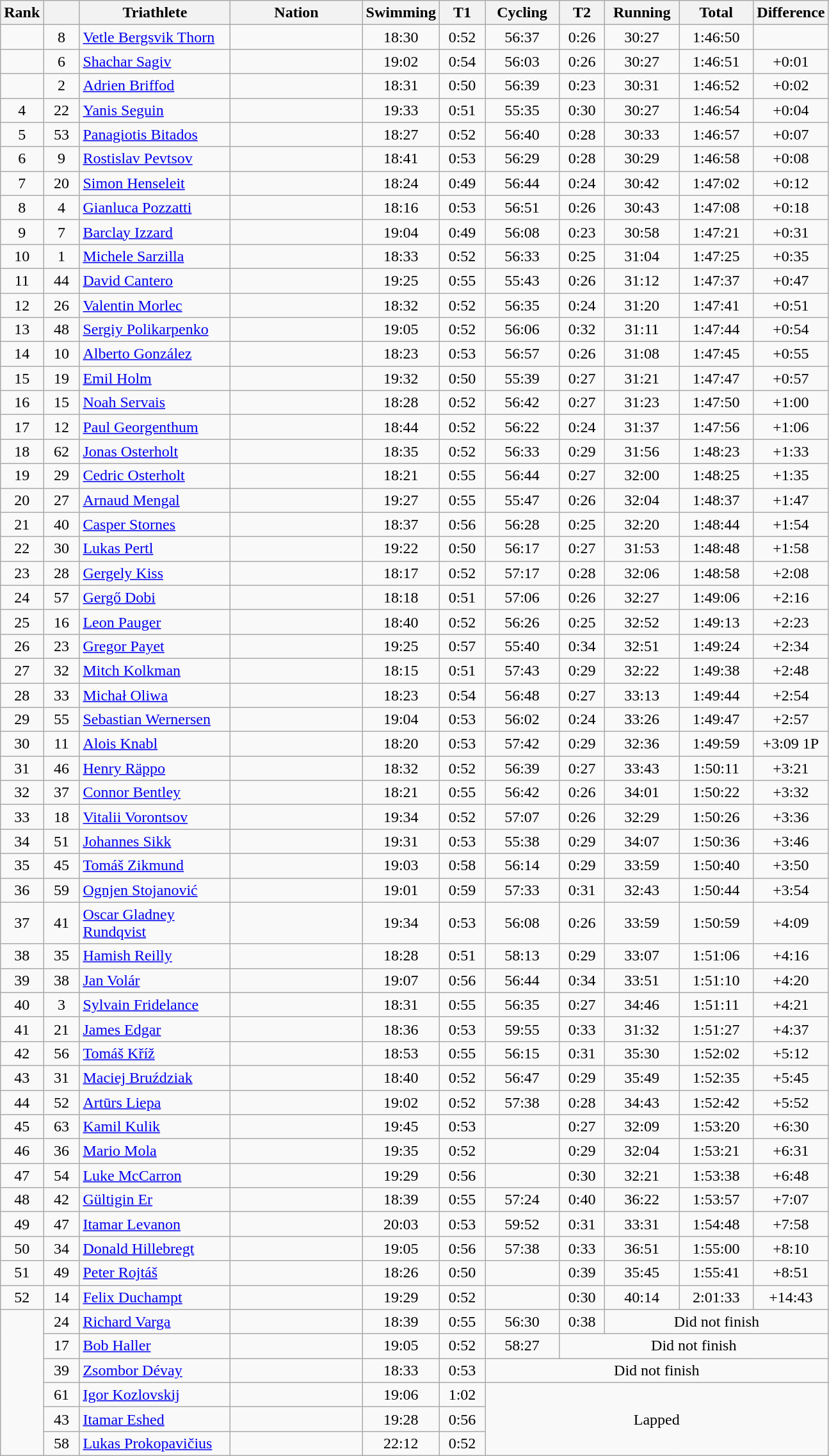<table class="wikitable sortable" style="text-align:center">
<tr>
<th width=30>Rank</th>
<th width=30></th>
<th width=150>Triathlete</th>
<th width=130>Nation</th>
<th width=70>Swimming</th>
<th width=40 data-sort-type="text">T1</th>
<th width=70>Cycling</th>
<th width=40 data-sort-type="text">T2</th>
<th width=70>Running</th>
<th width=70>Total</th>
<th width=70>Difference</th>
</tr>
<tr>
<td></td>
<td>8</td>
<td align=left><a href='#'>Vetle Bergsvik Thorn</a></td>
<td align=left></td>
<td>18:30</td>
<td>0:52</td>
<td>56:37</td>
<td>0:26</td>
<td>30:27</td>
<td>1:46:50</td>
<td></td>
</tr>
<tr>
<td></td>
<td>6</td>
<td align=left><a href='#'>Shachar Sagiv</a></td>
<td align=left></td>
<td>19:02</td>
<td>0:54</td>
<td>56:03</td>
<td>0:26</td>
<td>30:27</td>
<td>1:46:51</td>
<td>+0:01</td>
</tr>
<tr>
<td></td>
<td>2</td>
<td align=left><a href='#'>Adrien Briffod</a></td>
<td align=left></td>
<td>18:31</td>
<td>0:50</td>
<td>56:39</td>
<td>0:23</td>
<td>30:31</td>
<td>1:46:52</td>
<td>+0:02</td>
</tr>
<tr>
<td>4</td>
<td>22</td>
<td align=left><a href='#'>Yanis Seguin</a></td>
<td align=left></td>
<td>19:33</td>
<td>0:51</td>
<td>55:35</td>
<td>0:30</td>
<td>30:27</td>
<td>1:46:54</td>
<td>+0:04</td>
</tr>
<tr>
<td>5</td>
<td>53</td>
<td align=left><a href='#'>Panagiotis Bitados</a></td>
<td align=left></td>
<td>18:27</td>
<td>0:52</td>
<td>56:40</td>
<td>0:28</td>
<td>30:33</td>
<td>1:46:57</td>
<td>+0:07</td>
</tr>
<tr>
<td>6</td>
<td>9</td>
<td align=left><a href='#'>Rostislav Pevtsov</a></td>
<td align=left></td>
<td>18:41</td>
<td>0:53</td>
<td>56:29</td>
<td>0:28</td>
<td>30:29</td>
<td>1:46:58</td>
<td>+0:08</td>
</tr>
<tr>
<td>7</td>
<td>20</td>
<td align=left><a href='#'>Simon Henseleit</a></td>
<td align=left></td>
<td>18:24</td>
<td>0:49</td>
<td>56:44</td>
<td>0:24</td>
<td>30:42</td>
<td>1:47:02</td>
<td>+0:12</td>
</tr>
<tr>
<td>8</td>
<td>4</td>
<td align=left><a href='#'>Gianluca Pozzatti</a></td>
<td align=left></td>
<td>18:16</td>
<td>0:53</td>
<td>56:51</td>
<td>0:26</td>
<td>30:43</td>
<td>1:47:08</td>
<td>+0:18</td>
</tr>
<tr>
<td>9</td>
<td>7</td>
<td align=left><a href='#'>Barclay Izzard</a></td>
<td align=left></td>
<td>19:04</td>
<td>0:49</td>
<td>56:08</td>
<td>0:23</td>
<td>30:58</td>
<td>1:47:21</td>
<td>+0:31</td>
</tr>
<tr>
<td>10</td>
<td>1</td>
<td align=left><a href='#'>Michele Sarzilla</a></td>
<td align=left></td>
<td>18:33</td>
<td>0:52</td>
<td>56:33</td>
<td>0:25</td>
<td>31:04</td>
<td>1:47:25</td>
<td>+0:35</td>
</tr>
<tr>
<td>11</td>
<td>44</td>
<td align=left><a href='#'>David Cantero</a></td>
<td align=left></td>
<td>19:25</td>
<td>0:55</td>
<td>55:43</td>
<td>0:26</td>
<td>31:12</td>
<td>1:47:37</td>
<td>+0:47</td>
</tr>
<tr>
<td>12</td>
<td>26</td>
<td align=left><a href='#'>Valentin Morlec</a></td>
<td align=left></td>
<td>18:32</td>
<td>0:52</td>
<td>56:35</td>
<td>0:24</td>
<td>31:20</td>
<td>1:47:41</td>
<td>+0:51</td>
</tr>
<tr>
<td>13</td>
<td>48</td>
<td align=left><a href='#'>Sergiy Polikarpenko</a></td>
<td align=left></td>
<td>19:05</td>
<td>0:52</td>
<td>56:06</td>
<td>0:32</td>
<td>31:11</td>
<td>1:47:44</td>
<td>+0:54</td>
</tr>
<tr>
<td>14</td>
<td>10</td>
<td align=left><a href='#'>Alberto González</a></td>
<td align=left></td>
<td>18:23</td>
<td>0:53</td>
<td>56:57</td>
<td>0:26</td>
<td>31:08</td>
<td>1:47:45</td>
<td>+0:55</td>
</tr>
<tr>
<td>15</td>
<td>19</td>
<td align=left><a href='#'>Emil Holm</a></td>
<td align=left></td>
<td>19:32</td>
<td>0:50</td>
<td>55:39</td>
<td>0:27</td>
<td>31:21</td>
<td>1:47:47</td>
<td>+0:57</td>
</tr>
<tr>
<td>16</td>
<td>15</td>
<td align=left><a href='#'>Noah Servais</a></td>
<td align=left></td>
<td>18:28</td>
<td>0:52</td>
<td>56:42</td>
<td>0:27</td>
<td>31:23</td>
<td>1:47:50</td>
<td>+1:00</td>
</tr>
<tr>
<td>17</td>
<td>12</td>
<td align=left><a href='#'>Paul Georgenthum</a></td>
<td align=left></td>
<td>18:44</td>
<td>0:52</td>
<td>56:22</td>
<td>0:24</td>
<td>31:37</td>
<td>1:47:56</td>
<td>+1:06</td>
</tr>
<tr>
<td>18</td>
<td>62</td>
<td align=left><a href='#'>Jonas Osterholt</a></td>
<td align=left></td>
<td>18:35</td>
<td>0:52</td>
<td>56:33</td>
<td>0:29</td>
<td>31:56</td>
<td>1:48:23</td>
<td>+1:33</td>
</tr>
<tr>
<td>19</td>
<td>29</td>
<td align=left><a href='#'>Cedric Osterholt</a></td>
<td align=left></td>
<td>18:21</td>
<td>0:55</td>
<td>56:44</td>
<td>0:27</td>
<td>32:00</td>
<td>1:48:25</td>
<td>+1:35</td>
</tr>
<tr>
<td>20</td>
<td>27</td>
<td align=left><a href='#'>Arnaud Mengal</a></td>
<td align=left></td>
<td>19:27</td>
<td>0:55</td>
<td>55:47</td>
<td>0:26</td>
<td>32:04</td>
<td>1:48:37</td>
<td>+1:47</td>
</tr>
<tr>
<td>21</td>
<td>40</td>
<td align=left><a href='#'>Casper Stornes</a></td>
<td align=left></td>
<td>18:37</td>
<td>0:56</td>
<td>56:28</td>
<td>0:25</td>
<td>32:20</td>
<td>1:48:44</td>
<td>+1:54</td>
</tr>
<tr>
<td>22</td>
<td>30</td>
<td align=left><a href='#'>Lukas Pertl</a></td>
<td align=left></td>
<td>19:22</td>
<td>0:50</td>
<td>56:17</td>
<td>0:27</td>
<td>31:53</td>
<td>1:48:48</td>
<td>+1:58</td>
</tr>
<tr>
<td>23</td>
<td>28</td>
<td align=left><a href='#'>Gergely Kiss</a></td>
<td align=left></td>
<td>18:17</td>
<td>0:52</td>
<td>57:17</td>
<td>0:28</td>
<td>32:06</td>
<td>1:48:58</td>
<td>+2:08</td>
</tr>
<tr>
<td>24</td>
<td>57</td>
<td align=left><a href='#'>Gergő Dobi</a></td>
<td align=left></td>
<td>18:18</td>
<td>0:51</td>
<td>57:06</td>
<td>0:26</td>
<td>32:27</td>
<td>1:49:06</td>
<td>+2:16</td>
</tr>
<tr>
<td>25</td>
<td>16</td>
<td align=left><a href='#'>Leon Pauger</a></td>
<td align=left></td>
<td>18:40</td>
<td>0:52</td>
<td>56:26</td>
<td>0:25</td>
<td>32:52</td>
<td>1:49:13</td>
<td>+2:23</td>
</tr>
<tr>
<td>26</td>
<td>23</td>
<td align=left><a href='#'>Gregor Payet</a></td>
<td align=left></td>
<td>19:25</td>
<td>0:57</td>
<td>55:40</td>
<td>0:34</td>
<td>32:51</td>
<td>1:49:24</td>
<td>+2:34</td>
</tr>
<tr>
<td>27</td>
<td>32</td>
<td align=left><a href='#'>Mitch Kolkman</a></td>
<td align=left></td>
<td>18:15</td>
<td>0:51</td>
<td>57:43</td>
<td>0:29</td>
<td>32:22</td>
<td>1:49:38</td>
<td>+2:48</td>
</tr>
<tr>
<td>28</td>
<td>33</td>
<td align=left><a href='#'>Michał Oliwa</a></td>
<td align=left></td>
<td>18:23</td>
<td>0:54</td>
<td>56:48</td>
<td>0:27</td>
<td>33:13</td>
<td>1:49:44</td>
<td>+2:54</td>
</tr>
<tr>
<td>29</td>
<td>55</td>
<td align=left><a href='#'>Sebastian Wernersen</a></td>
<td align=left></td>
<td>19:04</td>
<td>0:53</td>
<td>56:02</td>
<td>0:24</td>
<td>33:26</td>
<td>1:49:47</td>
<td>+2:57</td>
</tr>
<tr>
<td>30</td>
<td>11</td>
<td align=left><a href='#'>Alois Knabl</a></td>
<td align=left></td>
<td>18:20</td>
<td>0:53</td>
<td>57:42</td>
<td>0:29</td>
<td>32:36</td>
<td>1:49:59</td>
<td>+3:09 1P</td>
</tr>
<tr>
<td>31</td>
<td>46</td>
<td align=left><a href='#'>Henry Räppo</a></td>
<td align=left></td>
<td>18:32</td>
<td>0:52</td>
<td>56:39</td>
<td>0:27</td>
<td>33:43</td>
<td>1:50:11</td>
<td>+3:21</td>
</tr>
<tr>
<td>32</td>
<td>37</td>
<td align=left><a href='#'>Connor Bentley</a></td>
<td align=left></td>
<td>18:21</td>
<td>0:55</td>
<td>56:42</td>
<td>0:26</td>
<td>34:01</td>
<td>1:50:22</td>
<td>+3:32</td>
</tr>
<tr>
<td>33</td>
<td>18</td>
<td align=left><a href='#'>Vitalii Vorontsov</a></td>
<td align=left></td>
<td>19:34</td>
<td>0:52</td>
<td>57:07</td>
<td>0:26</td>
<td>32:29</td>
<td>1:50:26</td>
<td>+3:36</td>
</tr>
<tr>
<td>34</td>
<td>51</td>
<td align=left><a href='#'>Johannes Sikk</a></td>
<td align=left></td>
<td>19:31</td>
<td>0:53</td>
<td>55:38</td>
<td>0:29</td>
<td>34:07</td>
<td>1:50:36</td>
<td>+3:46</td>
</tr>
<tr>
<td>35</td>
<td>45</td>
<td align=left><a href='#'>Tomáš Zikmund</a></td>
<td align=left></td>
<td>19:03</td>
<td>0:58</td>
<td>56:14</td>
<td>0:29</td>
<td>33:59</td>
<td>1:50:40</td>
<td>+3:50</td>
</tr>
<tr>
<td>36</td>
<td>59</td>
<td align=left><a href='#'>Ognjen Stojanović</a></td>
<td align=left></td>
<td>19:01</td>
<td>0:59</td>
<td>57:33</td>
<td>0:31</td>
<td>32:43</td>
<td>1:50:44</td>
<td>+3:54</td>
</tr>
<tr>
<td>37</td>
<td>41</td>
<td align=left><a href='#'>Oscar Gladney Rundqvist</a></td>
<td align=left></td>
<td>19:34</td>
<td>0:53</td>
<td>56:08</td>
<td>0:26</td>
<td>33:59</td>
<td>1:50:59</td>
<td>+4:09</td>
</tr>
<tr>
<td>38</td>
<td>35</td>
<td align=left><a href='#'>Hamish Reilly</a></td>
<td align=left></td>
<td>18:28</td>
<td>0:51</td>
<td>58:13</td>
<td>0:29</td>
<td>33:07</td>
<td>1:51:06</td>
<td>+4:16</td>
</tr>
<tr>
<td>39</td>
<td>38</td>
<td align=left><a href='#'>Jan Volár</a></td>
<td align=left></td>
<td>19:07</td>
<td>0:56</td>
<td>56:44</td>
<td>0:34</td>
<td>33:51</td>
<td>1:51:10</td>
<td>+4:20</td>
</tr>
<tr>
<td>40</td>
<td>3</td>
<td align=left><a href='#'>Sylvain Fridelance</a></td>
<td align=left></td>
<td>18:31</td>
<td>0:55</td>
<td>56:35</td>
<td>0:27</td>
<td>34:46</td>
<td>1:51:11</td>
<td>+4:21</td>
</tr>
<tr>
<td>41</td>
<td>21</td>
<td align=left><a href='#'>James Edgar</a></td>
<td align=left></td>
<td>18:36</td>
<td>0:53</td>
<td>59:55</td>
<td>0:33</td>
<td>31:32</td>
<td>1:51:27</td>
<td>+4:37</td>
</tr>
<tr>
<td>42</td>
<td>56</td>
<td align=left><a href='#'>Tomáš Kříž</a></td>
<td align=left></td>
<td>18:53</td>
<td>0:55</td>
<td>56:15</td>
<td>0:31</td>
<td>35:30</td>
<td>1:52:02</td>
<td>+5:12</td>
</tr>
<tr>
<td>43</td>
<td>31</td>
<td align=left><a href='#'>Maciej Bruździak</a></td>
<td align=left></td>
<td>18:40</td>
<td>0:52</td>
<td>56:47</td>
<td>0:29</td>
<td>35:49</td>
<td>1:52:35</td>
<td>+5:45</td>
</tr>
<tr>
<td>44</td>
<td>52</td>
<td align=left><a href='#'>Artūrs Liepa</a></td>
<td align=left></td>
<td>19:02</td>
<td>0:52</td>
<td>57:38</td>
<td>0:28</td>
<td>34:43</td>
<td>1:52:42</td>
<td>+5:52</td>
</tr>
<tr>
<td>45</td>
<td>63</td>
<td align=left><a href='#'>Kamil Kulik</a></td>
<td align=left></td>
<td>19:45</td>
<td>0:53</td>
<td></td>
<td>0:27</td>
<td>32:09</td>
<td>1:53:20</td>
<td>+6:30</td>
</tr>
<tr>
<td>46</td>
<td>36</td>
<td align=left><a href='#'>Mario Mola</a></td>
<td align=left></td>
<td>19:35</td>
<td>0:52</td>
<td></td>
<td>0:29</td>
<td>32:04</td>
<td>1:53:21</td>
<td>+6:31</td>
</tr>
<tr>
<td>47</td>
<td>54</td>
<td align=left><a href='#'>Luke McCarron</a></td>
<td align=left></td>
<td>19:29</td>
<td>0:56</td>
<td></td>
<td>0:30</td>
<td>32:21</td>
<td>1:53:38</td>
<td>+6:48</td>
</tr>
<tr>
<td>48</td>
<td>42</td>
<td align=left><a href='#'>Gültigin Er</a></td>
<td align=left></td>
<td>18:39</td>
<td>0:55</td>
<td>57:24</td>
<td>0:40</td>
<td>36:22</td>
<td>1:53:57</td>
<td>+7:07</td>
</tr>
<tr>
<td>49</td>
<td>47</td>
<td align=left><a href='#'>Itamar Levanon</a></td>
<td align=left></td>
<td>20:03</td>
<td>0:53</td>
<td>59:52</td>
<td>0:31</td>
<td>33:31</td>
<td>1:54:48</td>
<td>+7:58</td>
</tr>
<tr>
<td>50</td>
<td>34</td>
<td align=left><a href='#'>Donald Hillebregt</a></td>
<td align=left></td>
<td>19:05</td>
<td>0:56</td>
<td>57:38</td>
<td>0:33</td>
<td>36:51</td>
<td>1:55:00</td>
<td>+8:10</td>
</tr>
<tr>
<td>51</td>
<td>49</td>
<td align=left><a href='#'>Peter Rojtáš</a></td>
<td align=left></td>
<td>18:26</td>
<td>0:50</td>
<td></td>
<td>0:39</td>
<td>35:45</td>
<td>1:55:41</td>
<td>+8:51</td>
</tr>
<tr>
<td>52</td>
<td>14</td>
<td align=left><a href='#'>Felix Duchampt</a></td>
<td align=left></td>
<td>19:29</td>
<td>0:52</td>
<td></td>
<td>0:30</td>
<td>40:14</td>
<td>2:01:33</td>
<td>+14:43</td>
</tr>
<tr>
<td rowspan=6></td>
<td>24</td>
<td align=left><a href='#'>Richard Varga</a></td>
<td align=left></td>
<td>18:39</td>
<td>0:55</td>
<td>56:30</td>
<td>0:38</td>
<td colspan=3>Did not finish</td>
</tr>
<tr>
<td>17</td>
<td align=left><a href='#'>Bob Haller</a></td>
<td align=left></td>
<td>19:05</td>
<td>0:52</td>
<td>58:27</td>
<td colspan=4>Did not finish</td>
</tr>
<tr>
<td>39</td>
<td align=left><a href='#'>Zsombor Dévay</a></td>
<td align=left></td>
<td>18:33</td>
<td>0:53</td>
<td colspan=5>Did not finish</td>
</tr>
<tr>
<td>61</td>
<td align=left><a href='#'>Igor Kozlovskij</a></td>
<td align=left></td>
<td>19:06</td>
<td>1:02</td>
<td colspan=5 rowspan=3>Lapped</td>
</tr>
<tr>
<td>43</td>
<td align=left><a href='#'>Itamar Eshed</a></td>
<td align=left></td>
<td>19:28</td>
<td>0:56</td>
</tr>
<tr>
<td>58</td>
<td align=left><a href='#'>Lukas Prokopavičius</a></td>
<td align=left></td>
<td>22:12</td>
<td>0:52</td>
</tr>
</table>
